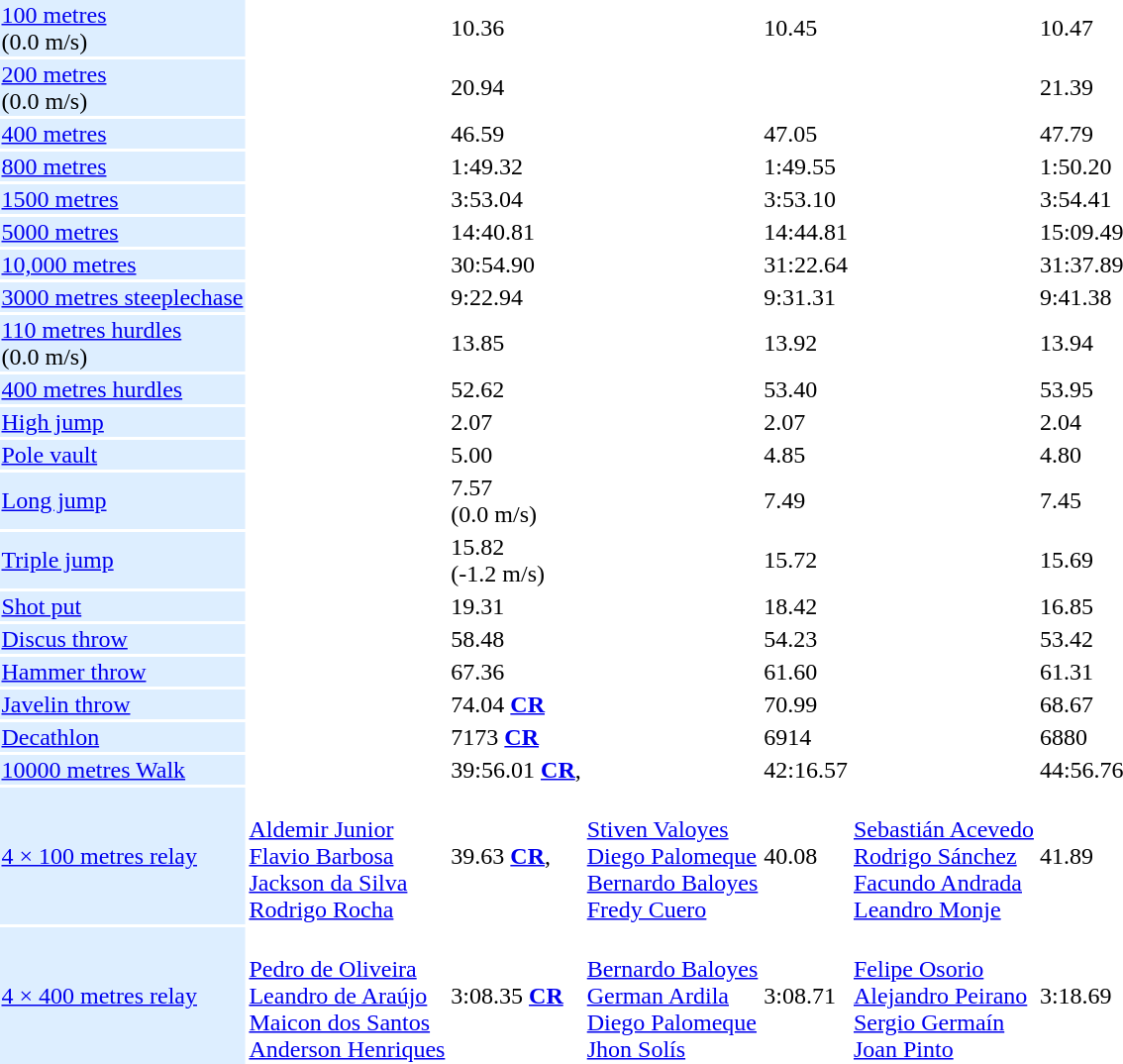<table>
<tr>
<td bgcolor = DDEEFF><a href='#'>100 metres</a> <br> (0.0 m/s)</td>
<td></td>
<td>10.36</td>
<td></td>
<td>10.45</td>
<td></td>
<td>10.47</td>
</tr>
<tr>
<td bgcolor = DDEEFF><a href='#'>200 metres</a> <br> (0.0 m/s)</td>
<td> <br> </td>
<td>20.94</td>
<td></td>
<td></td>
<td></td>
<td>21.39</td>
</tr>
<tr>
<td bgcolor = DDEEFF><a href='#'>400 metres</a></td>
<td></td>
<td>46.59</td>
<td></td>
<td>47.05</td>
<td></td>
<td>47.79</td>
</tr>
<tr>
<td bgcolor = DDEEFF><a href='#'>800 metres</a></td>
<td></td>
<td>1:49.32</td>
<td></td>
<td>1:49.55</td>
<td></td>
<td>1:50.20</td>
</tr>
<tr>
<td bgcolor = DDEEFF><a href='#'>1500 metres</a></td>
<td></td>
<td>3:53.04</td>
<td></td>
<td>3:53.10</td>
<td></td>
<td>3:54.41</td>
</tr>
<tr>
<td bgcolor = DDEEFF><a href='#'>5000 metres</a></td>
<td></td>
<td>14:40.81</td>
<td></td>
<td>14:44.81</td>
<td></td>
<td>15:09.49</td>
</tr>
<tr>
<td bgcolor = DDEEFF><a href='#'>10,000 metres</a></td>
<td></td>
<td>30:54.90</td>
<td></td>
<td>31:22.64</td>
<td></td>
<td>31:37.89</td>
</tr>
<tr>
<td bgcolor = DDEEFF><a href='#'>3000 metres steeplechase</a></td>
<td></td>
<td>9:22.94</td>
<td></td>
<td>9:31.31</td>
<td></td>
<td>9:41.38</td>
</tr>
<tr>
<td bgcolor = DDEEFF><a href='#'>110 metres hurdles</a> <br> (0.0 m/s)</td>
<td></td>
<td>13.85</td>
<td></td>
<td>13.92</td>
<td></td>
<td>13.94</td>
</tr>
<tr>
<td bgcolor = DDEEFF><a href='#'>400 metres hurdles</a></td>
<td></td>
<td>52.62</td>
<td></td>
<td>53.40</td>
<td></td>
<td>53.95</td>
</tr>
<tr>
<td bgcolor = DDEEFF><a href='#'>High jump</a></td>
<td></td>
<td>2.07</td>
<td></td>
<td>2.07</td>
<td></td>
<td>2.04</td>
</tr>
<tr>
<td bgcolor = DDEEFF><a href='#'>Pole vault</a></td>
<td></td>
<td>5.00</td>
<td></td>
<td>4.85</td>
<td></td>
<td>4.80</td>
</tr>
<tr>
<td bgcolor = DDEEFF><a href='#'>Long jump</a></td>
<td></td>
<td>7.57  <br> (0.0 m/s)</td>
<td></td>
<td>7.49</td>
<td></td>
<td>7.45</td>
</tr>
<tr>
<td bgcolor = DDEEFF><a href='#'>Triple jump</a></td>
<td></td>
<td>15.82  <br> (-1.2 m/s)</td>
<td></td>
<td>15.72</td>
<td></td>
<td>15.69</td>
</tr>
<tr>
<td bgcolor = DDEEFF><a href='#'>Shot put</a></td>
<td></td>
<td>19.31</td>
<td></td>
<td>18.42</td>
<td></td>
<td>16.85</td>
</tr>
<tr>
<td bgcolor = DDEEFF><a href='#'>Discus throw</a></td>
<td></td>
<td>58.48</td>
<td></td>
<td>54.23</td>
<td></td>
<td>53.42</td>
</tr>
<tr>
<td bgcolor = DDEEFF><a href='#'>Hammer throw</a></td>
<td></td>
<td>67.36</td>
<td></td>
<td>61.60</td>
<td></td>
<td>61.31</td>
</tr>
<tr>
<td bgcolor = DDEEFF><a href='#'>Javelin throw</a></td>
<td></td>
<td>74.04 <strong><a href='#'>CR</a></strong></td>
<td></td>
<td>70.99</td>
<td></td>
<td>68.67</td>
</tr>
<tr>
<td bgcolor = DDEEFF><a href='#'>Decathlon</a></td>
<td></td>
<td>7173 <strong><a href='#'>CR</a></strong></td>
<td></td>
<td>6914</td>
<td></td>
<td>6880</td>
</tr>
<tr>
<td bgcolor = DDEEFF><a href='#'>10000 metres Walk</a></td>
<td></td>
<td>39:56.01 <strong><a href='#'>CR</a></strong>, <strong></strong></td>
<td></td>
<td>42:16.57</td>
<td></td>
<td>44:56.76</td>
</tr>
<tr>
<td bgcolor = DDEEFF><a href='#'>4 × 100 metres relay</a></td>
<td> <br> <a href='#'>Aldemir Junior</a> <br> <a href='#'>Flavio Barbosa</a> <br> <a href='#'>Jackson da Silva</a> <br> <a href='#'>Rodrigo Rocha</a></td>
<td>39.63 <strong><a href='#'>CR</a></strong>, <strong></strong></td>
<td> <br> <a href='#'>Stiven Valoyes</a> <br> <a href='#'>Diego Palomeque</a> <br> <a href='#'>Bernardo Baloyes</a> <br> <a href='#'>Fredy Cuero</a></td>
<td>40.08</td>
<td> <br> <a href='#'>Sebastián Acevedo</a> <br> <a href='#'>Rodrigo Sánchez</a> <br> <a href='#'>Facundo Andrada</a> <br> <a href='#'>Leandro Monje</a></td>
<td>41.89</td>
</tr>
<tr>
<td bgcolor = DDEEFF><a href='#'>4 × 400 metres relay</a></td>
<td> <br> <a href='#'>Pedro de Oliveira</a> <br> <a href='#'>Leandro de Araújo</a> <br> <a href='#'>Maicon dos Santos</a> <br> <a href='#'>Anderson Henriques</a></td>
<td>3:08.35 <strong><a href='#'>CR</a></strong></td>
<td> <br> <a href='#'>Bernardo Baloyes</a> <br> <a href='#'>German Ardila</a> <br> <a href='#'>Diego Palomeque</a> <br> <a href='#'>Jhon Solís</a></td>
<td>3:08.71</td>
<td> <br> <a href='#'>Felipe Osorio</a> <br> <a href='#'>Alejandro Peirano</a> <br> <a href='#'>Sergio Germaín</a> <br> <a href='#'>Joan Pinto</a></td>
<td>3:18.69</td>
</tr>
</table>
